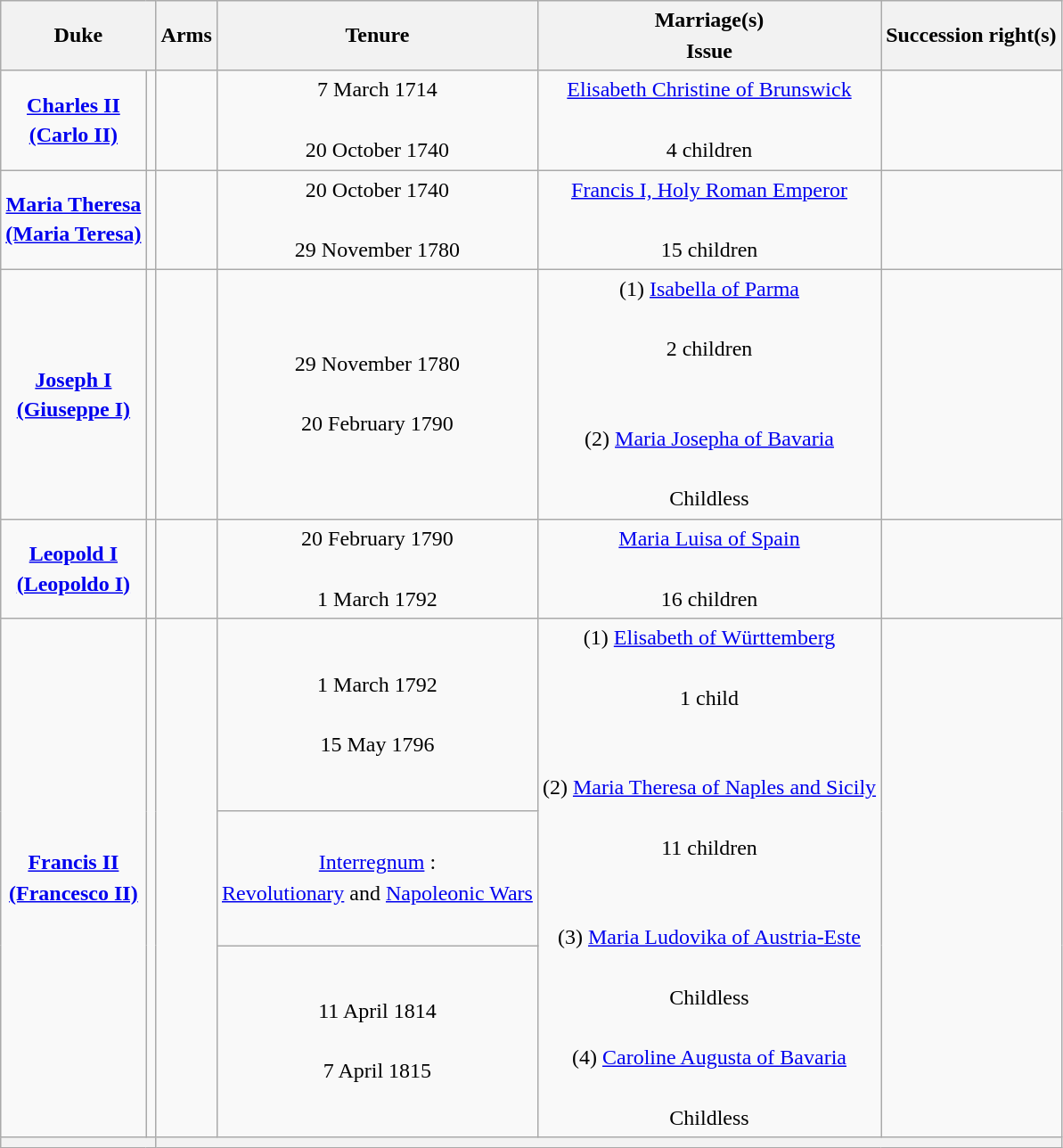<table class="wikitable" style="line-height:1.4em; text-align:center">
<tr>
<th colspan=2>Duke</th>
<th>Arms</th>
<th>Tenure</th>
<th>Marriage(s)<br>Issue</th>
<th>Succession right(s)</th>
</tr>
<tr>
<td><strong><a href='#'>Charles II<br><span><span>(Carlo II)</span></span></a></strong><br></td>
<td></td>
<td></td>
<td>7 March 1714<br><br>20 October 1740</td>
<td><a href='#'>Elisabeth Christine of Brunswick</a><br><br>4 children<br></td>
<td></td>
</tr>
<tr>
<td><strong><a href='#'>Maria Theresa<br><span><span>(Maria Teresa)</span></span></a></strong><br></td>
<td></td>
<td></td>
<td>20 October 1740<br><br>29 November 1780</td>
<td><a href='#'>Francis I, Holy Roman Emperor</a><br><br>15 children<br></td>
<td></td>
</tr>
<tr>
<td><strong><a href='#'>Joseph I<br><span><span>(Giuseppe I)</span></span></a></strong><br></td>
<td></td>
<td></td>
<td>29 November 1780<br><br>20 February 1790</td>
<td>(1) <a href='#'>Isabella of Parma</a><br><br>2 children<br><br><br>(2) <a href='#'>Maria Josepha of Bavaria</a><br><br>Childless</td>
<td></td>
</tr>
<tr>
<td><strong><a href='#'>Leopold I<br><span><span>(Leopoldo I)</span></span></a></strong><br></td>
<td></td>
<td></td>
<td>20 February 1790<br><br>1 March 1792</td>
<td><a href='#'>Maria Luisa of Spain</a><br><br>16 children<br></td>
<td></td>
</tr>
<tr>
<td rowspan=3><strong><a href='#'>Francis II<br><span><span>(Francesco II)</span></span></a></strong><br></td>
<td rowspan=3></td>
<td rowspan=3></td>
<td>1 March 1792<br><br>15 May 1796</td>
<td rowspan=3>(1) <a href='#'>Elisabeth of Württemberg</a><br><br>1 child<br><br><br>(2) <a href='#'>Maria Theresa of Naples and Sicily</a><br><br>11 children<br><br><br>(3) <a href='#'>Maria Ludovika of Austria-Este</a><br><br>Childless<br><br>(4) <a href='#'>Caroline Augusta of Bavaria</a><br><br>Childless</td>
<td rowspan=3></td>
</tr>
<tr>
<td> <a href='#'>Interregnum</a> :<br><a href='#'>Revolutionary</a> and <a href='#'>Napoleonic Wars</a></td>
</tr>
<tr>
<td>11 April 1814<br><br>7 April 1815</td>
</tr>
<tr>
<th class=noprint colspan=2 style="font-weight:normal"> </th>
<th class=noprint colspan=4 style="font-weight:normal"></th>
</tr>
</table>
